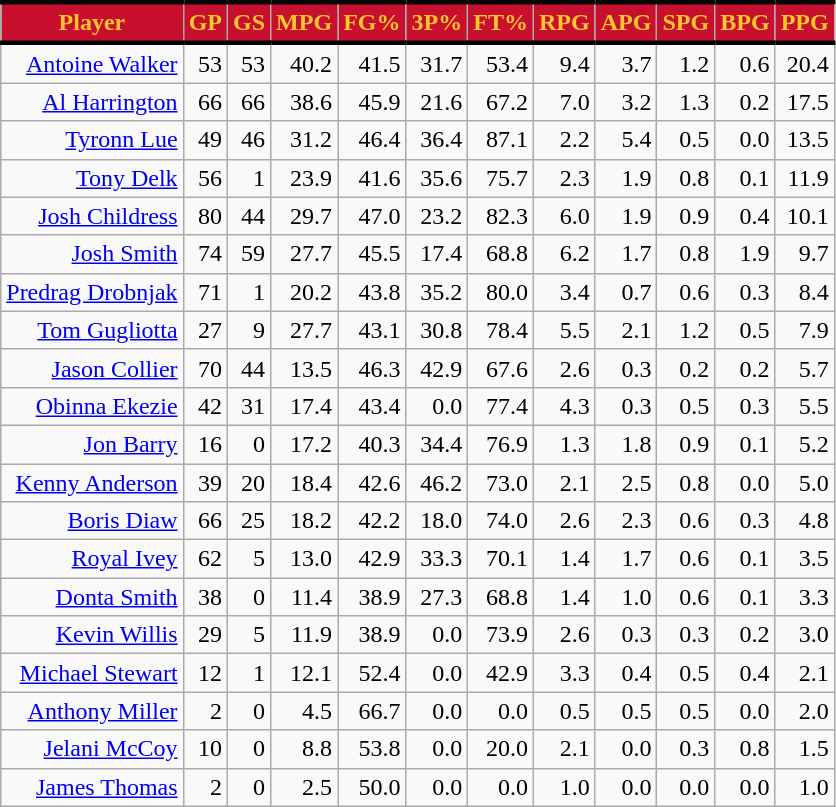<table class="wikitable sortable" style="text-align:right;">
<tr>
<th style="background:#C8102E; color:#FFC72C; border-top:#010101 3px solid; border-bottom:#010101 3px solid;">Player</th>
<th style="background:#C8102E; color:#FFC72C; border-top:#010101 3px solid; border-bottom:#010101 3px solid;">GP</th>
<th style="background:#C8102E; color:#FFC72C; border-top:#010101 3px solid; border-bottom:#010101 3px solid;">GS</th>
<th style="background:#C8102E; color:#FFC72C; border-top:#010101 3px solid; border-bottom:#010101 3px solid;">MPG</th>
<th style="background:#C8102E; color:#FFC72C; border-top:#010101 3px solid; border-bottom:#010101 3px solid;">FG%</th>
<th style="background:#C8102E; color:#FFC72C; border-top:#010101 3px solid; border-bottom:#010101 3px solid;">3P%</th>
<th style="background:#C8102E; color:#FFC72C; border-top:#010101 3px solid; border-bottom:#010101 3px solid;">FT%</th>
<th style="background:#C8102E; color:#FFC72C; border-top:#010101 3px solid; border-bottom:#010101 3px solid;">RPG</th>
<th style="background:#C8102E; color:#FFC72C; border-top:#010101 3px solid; border-bottom:#010101 3px solid;">APG</th>
<th style="background:#C8102E; color:#FFC72C; border-top:#010101 3px solid; border-bottom:#010101 3px solid;">SPG</th>
<th style="background:#C8102E; color:#FFC72C; border-top:#010101 3px solid; border-bottom:#010101 3px solid;">BPG</th>
<th style="background:#C8102E; color:#FFC72C; border-top:#010101 3px solid; border-bottom:#010101 3px solid;">PPG</th>
</tr>
<tr>
<td><a href='#'>Antoine Walker</a></td>
<td>53</td>
<td>53</td>
<td>40.2</td>
<td>41.5</td>
<td>31.7</td>
<td>53.4</td>
<td>9.4</td>
<td>3.7</td>
<td>1.2</td>
<td>0.6</td>
<td>20.4</td>
</tr>
<tr>
<td><a href='#'>Al Harrington</a></td>
<td>66</td>
<td>66</td>
<td>38.6</td>
<td>45.9</td>
<td>21.6</td>
<td>67.2</td>
<td>7.0</td>
<td>3.2</td>
<td>1.3</td>
<td>0.2</td>
<td>17.5</td>
</tr>
<tr>
<td><a href='#'>Tyronn Lue</a></td>
<td>49</td>
<td>46</td>
<td>31.2</td>
<td>46.4</td>
<td>36.4</td>
<td>87.1</td>
<td>2.2</td>
<td>5.4</td>
<td>0.5</td>
<td>0.0</td>
<td>13.5</td>
</tr>
<tr>
<td><a href='#'>Tony Delk</a></td>
<td>56</td>
<td>1</td>
<td>23.9</td>
<td>41.6</td>
<td>35.6</td>
<td>75.7</td>
<td>2.3</td>
<td>1.9</td>
<td>0.8</td>
<td>0.1</td>
<td>11.9</td>
</tr>
<tr>
<td><a href='#'>Josh Childress</a></td>
<td>80</td>
<td>44</td>
<td>29.7</td>
<td>47.0</td>
<td>23.2</td>
<td>82.3</td>
<td>6.0</td>
<td>1.9</td>
<td>0.9</td>
<td>0.4</td>
<td>10.1</td>
</tr>
<tr>
<td><a href='#'>Josh Smith</a></td>
<td>74</td>
<td>59</td>
<td>27.7</td>
<td>45.5</td>
<td>17.4</td>
<td>68.8</td>
<td>6.2</td>
<td>1.7</td>
<td>0.8</td>
<td>1.9</td>
<td>9.7</td>
</tr>
<tr>
<td><a href='#'>Predrag Drobnjak</a></td>
<td>71</td>
<td>1</td>
<td>20.2</td>
<td>43.8</td>
<td>35.2</td>
<td>80.0</td>
<td>3.4</td>
<td>0.7</td>
<td>0.6</td>
<td>0.3</td>
<td>8.4</td>
</tr>
<tr>
<td><a href='#'>Tom Gugliotta</a></td>
<td>27</td>
<td>9</td>
<td>27.7</td>
<td>43.1</td>
<td>30.8</td>
<td>78.4</td>
<td>5.5</td>
<td>2.1</td>
<td>1.2</td>
<td>0.5</td>
<td>7.9</td>
</tr>
<tr>
<td><a href='#'>Jason Collier</a></td>
<td>70</td>
<td>44</td>
<td>13.5</td>
<td>46.3</td>
<td>42.9</td>
<td>67.6</td>
<td>2.6</td>
<td>0.3</td>
<td>0.2</td>
<td>0.2</td>
<td>5.7</td>
</tr>
<tr>
<td><a href='#'>Obinna Ekezie</a></td>
<td>42</td>
<td>31</td>
<td>17.4</td>
<td>43.4</td>
<td>0.0</td>
<td>77.4</td>
<td>4.3</td>
<td>0.3</td>
<td>0.5</td>
<td>0.3</td>
<td>5.5</td>
</tr>
<tr>
<td><a href='#'>Jon Barry</a></td>
<td>16</td>
<td>0</td>
<td>17.2</td>
<td>40.3</td>
<td>34.4</td>
<td>76.9</td>
<td>1.3</td>
<td>1.8</td>
<td>0.9</td>
<td>0.1</td>
<td>5.2</td>
</tr>
<tr>
<td><a href='#'>Kenny Anderson</a></td>
<td>39</td>
<td>20</td>
<td>18.4</td>
<td>42.6</td>
<td>46.2</td>
<td>73.0</td>
<td>2.1</td>
<td>2.5</td>
<td>0.8</td>
<td>0.0</td>
<td>5.0</td>
</tr>
<tr>
<td><a href='#'>Boris Diaw</a></td>
<td>66</td>
<td>25</td>
<td>18.2</td>
<td>42.2</td>
<td>18.0</td>
<td>74.0</td>
<td>2.6</td>
<td>2.3</td>
<td>0.6</td>
<td>0.3</td>
<td>4.8</td>
</tr>
<tr>
<td><a href='#'>Royal Ivey</a></td>
<td>62</td>
<td>5</td>
<td>13.0</td>
<td>42.9</td>
<td>33.3</td>
<td>70.1</td>
<td>1.4</td>
<td>1.7</td>
<td>0.6</td>
<td>0.1</td>
<td>3.5</td>
</tr>
<tr>
<td><a href='#'>Donta Smith</a></td>
<td>38</td>
<td>0</td>
<td>11.4</td>
<td>38.9</td>
<td>27.3</td>
<td>68.8</td>
<td>1.4</td>
<td>1.0</td>
<td>0.6</td>
<td>0.1</td>
<td>3.3</td>
</tr>
<tr>
<td><a href='#'>Kevin Willis</a></td>
<td>29</td>
<td>5</td>
<td>11.9</td>
<td>38.9</td>
<td>0.0</td>
<td>73.9</td>
<td>2.6</td>
<td>0.3</td>
<td>0.3</td>
<td>0.2</td>
<td>3.0</td>
</tr>
<tr>
<td><a href='#'>Michael Stewart</a></td>
<td>12</td>
<td>1</td>
<td>12.1</td>
<td>52.4</td>
<td>0.0</td>
<td>42.9</td>
<td>3.3</td>
<td>0.4</td>
<td>0.5</td>
<td>0.4</td>
<td>2.1</td>
</tr>
<tr>
<td><a href='#'>Anthony Miller</a></td>
<td>2</td>
<td>0</td>
<td>4.5</td>
<td>66.7</td>
<td>0.0</td>
<td>0.0</td>
<td>0.5</td>
<td>0.5</td>
<td>0.5</td>
<td>0.0</td>
<td>2.0</td>
</tr>
<tr>
<td><a href='#'>Jelani McCoy</a></td>
<td>10</td>
<td>0</td>
<td>8.8</td>
<td>53.8</td>
<td>0.0</td>
<td>20.0</td>
<td>2.1</td>
<td>0.0</td>
<td>0.3</td>
<td>0.8</td>
<td>1.5</td>
</tr>
<tr>
<td><a href='#'>James Thomas</a></td>
<td>2</td>
<td>0</td>
<td>2.5</td>
<td>50.0</td>
<td>0.0</td>
<td>0.0</td>
<td>1.0</td>
<td>0.0</td>
<td>0.0</td>
<td>0.0</td>
<td>1.0</td>
</tr>
</table>
